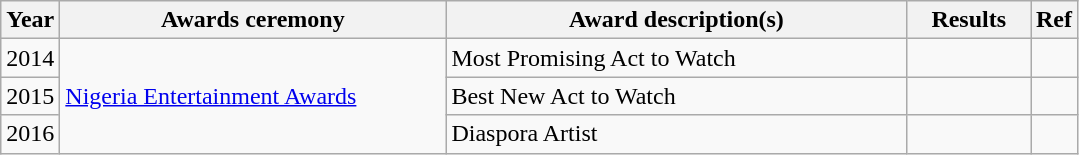<table class="wikitable">
<tr>
<th>Year</th>
<th width="250">Awards ceremony</th>
<th width="300">Award description(s)</th>
<th width="75">Results</th>
<th width="5">Ref</th>
</tr>
<tr>
<td>2014</td>
<td rowspan="3"><a href='#'>Nigeria Entertainment Awards</a></td>
<td>Most Promising Act to Watch</td>
<td></td>
<td></td>
</tr>
<tr>
<td>2015</td>
<td>Best New Act to Watch</td>
<td></td>
<td></td>
</tr>
<tr>
<td>2016</td>
<td>Diaspora Artist</td>
<td></td>
<td></td>
</tr>
</table>
